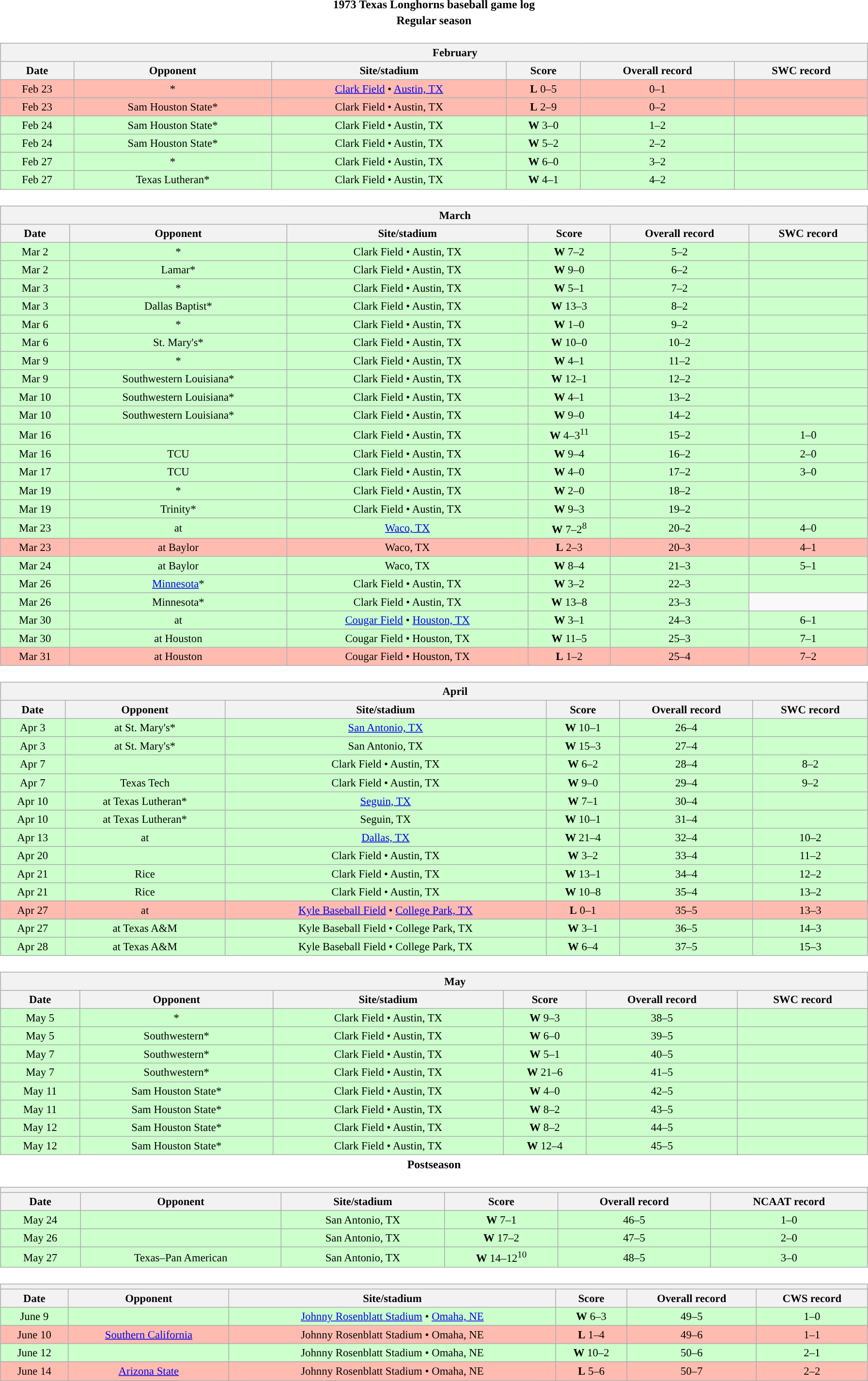<table class="toccolours" width=95% style="margin:1.5em auto; text-align:center;">
<tr>
<th colspan=2>1973 Texas Longhorns baseball game log</th>
</tr>
<tr>
<th colspan=2>Regular season</th>
</tr>
<tr valign="top">
<td><br><table class="wikitable collapsible collapsed" style="margin:auto; font-size:95%; width:100%">
<tr>
<th colspan=11 style="padding-left:4em;">February</th>
</tr>
<tr>
<th>Date</th>
<th>Opponent</th>
<th>Site/stadium</th>
<th>Score</th>
<th>Overall record</th>
<th>SWC record</th>
</tr>
<tr bgcolor=ffbbb>
<td>Feb 23</td>
<td>*</td>
<td><a href='#'>Clark Field</a> • <a href='#'>Austin, TX</a></td>
<td><strong>L</strong> 0–5</td>
<td>0–1</td>
<td></td>
</tr>
<tr bgcolor=ffbbb>
<td>Feb 23</td>
<td>Sam Houston State*</td>
<td>Clark Field • Austin, TX</td>
<td><strong>L</strong> 2–9</td>
<td>0–2</td>
<td></td>
</tr>
<tr bgcolor=ccffcc>
<td>Feb 24</td>
<td>Sam Houston State*</td>
<td>Clark Field • Austin, TX</td>
<td><strong>W</strong> 3–0</td>
<td>1–2</td>
<td></td>
</tr>
<tr bgcolor=ccffcc>
<td>Feb 24</td>
<td>Sam Houston State*</td>
<td>Clark Field • Austin, TX</td>
<td><strong>W</strong> 5–2</td>
<td>2–2</td>
<td></td>
</tr>
<tr bgcolor=ccffcc>
<td>Feb 27</td>
<td>*</td>
<td>Clark Field • Austin, TX</td>
<td><strong>W</strong> 6–0</td>
<td>3–2</td>
<td></td>
</tr>
<tr bgcolor=ccffcc>
<td>Feb 27</td>
<td>Texas Lutheran*</td>
<td>Clark Field • Austin, TX</td>
<td><strong>W</strong> 4–1</td>
<td>4–2</td>
<td></td>
</tr>
</table>
</td>
</tr>
<tr valign="top">
<td><br><table class="wikitable collapsible collapsed" style="margin:auto; font-size:95%; width:100%">
<tr>
<th colspan=11 style="padding-left:4em;">March</th>
</tr>
<tr>
<th>Date</th>
<th>Opponent</th>
<th>Site/stadium</th>
<th>Score</th>
<th>Overall record</th>
<th>SWC record</th>
</tr>
<tr bgcolor=ccffcc>
<td>Mar 2</td>
<td>*</td>
<td>Clark Field • Austin, TX</td>
<td><strong>W</strong> 7–2</td>
<td>5–2</td>
<td></td>
</tr>
<tr bgcolor=ccffcc>
<td>Mar 2</td>
<td>Lamar*</td>
<td>Clark Field • Austin, TX</td>
<td><strong>W</strong> 9–0</td>
<td>6–2</td>
<td></td>
</tr>
<tr bgcolor=ccffcc>
<td>Mar 3</td>
<td>*</td>
<td>Clark Field • Austin, TX</td>
<td><strong>W</strong> 5–1</td>
<td>7–2</td>
<td></td>
</tr>
<tr bgcolor=ccffcc>
<td>Mar 3</td>
<td>Dallas Baptist*</td>
<td>Clark Field • Austin, TX</td>
<td><strong>W</strong> 13–3</td>
<td>8–2</td>
<td></td>
</tr>
<tr bgcolor=ccffcc>
<td>Mar 6</td>
<td>*</td>
<td>Clark Field • Austin, TX</td>
<td><strong>W</strong> 1–0</td>
<td>9–2</td>
<td></td>
</tr>
<tr bgcolor=ccffcc>
<td>Mar 6</td>
<td>St. Mary's*</td>
<td>Clark Field • Austin, TX</td>
<td><strong>W</strong> 10–0</td>
<td>10–2</td>
<td></td>
</tr>
<tr bgcolor=ccffcc>
<td>Mar 9</td>
<td>*</td>
<td>Clark Field • Austin, TX</td>
<td><strong>W</strong> 4–1</td>
<td>11–2</td>
<td></td>
</tr>
<tr bgcolor=ccffcc>
<td>Mar 9</td>
<td>Southwestern Louisiana*</td>
<td>Clark Field • Austin, TX</td>
<td><strong>W</strong> 12–1</td>
<td>12–2</td>
<td></td>
</tr>
<tr bgcolor=ccffcc>
<td>Mar 10</td>
<td>Southwestern Louisiana*</td>
<td>Clark Field • Austin, TX</td>
<td><strong>W</strong> 4–1</td>
<td>13–2</td>
<td></td>
</tr>
<tr bgcolor=ccffcc>
<td>Mar 10</td>
<td>Southwestern Louisiana*</td>
<td>Clark Field • Austin, TX</td>
<td><strong>W</strong> 9–0</td>
<td>14–2</td>
<td></td>
</tr>
<tr bgcolor=ccffcc>
<td>Mar 16</td>
<td></td>
<td>Clark Field • Austin, TX</td>
<td><strong>W</strong> 4–3<sup>11</sup></td>
<td>15–2</td>
<td>1–0</td>
</tr>
<tr bgcolor=ccffcc>
<td>Mar 16</td>
<td>TCU</td>
<td>Clark Field • Austin, TX</td>
<td><strong>W</strong> 9–4</td>
<td>16–2</td>
<td>2–0</td>
</tr>
<tr bgcolor=ccffcc>
<td>Mar 17</td>
<td>TCU</td>
<td>Clark Field • Austin, TX</td>
<td><strong>W</strong> 4–0</td>
<td>17–2</td>
<td>3–0</td>
</tr>
<tr bgcolor=ccffcc>
<td>Mar 19</td>
<td>*</td>
<td>Clark Field • Austin, TX</td>
<td><strong>W</strong> 2–0</td>
<td>18–2</td>
<td></td>
</tr>
<tr bgcolor=ccffcc>
<td>Mar 19</td>
<td>Trinity*</td>
<td>Clark Field • Austin, TX</td>
<td><strong>W</strong> 9–3</td>
<td>19–2</td>
<td></td>
</tr>
<tr bgcolor=ccffcc>
<td>Mar 23</td>
<td>at </td>
<td><a href='#'>Waco, TX</a></td>
<td><strong>W</strong> 7–2<sup>8</sup></td>
<td>20–2</td>
<td>4–0</td>
</tr>
<tr bgcolor=ffbbb>
<td>Mar 23</td>
<td>at Baylor</td>
<td>Waco, TX</td>
<td><strong>L</strong> 2–3</td>
<td>20–3</td>
<td>4–1</td>
</tr>
<tr bgcolor=ccffcc>
<td>Mar 24</td>
<td>at Baylor</td>
<td>Waco, TX</td>
<td><strong>W</strong> 8–4</td>
<td>21–3</td>
<td>5–1</td>
</tr>
<tr bgcolor=ccffcc>
<td>Mar 26</td>
<td><a href='#'>Minnesota</a>*</td>
<td>Clark Field • Austin, TX</td>
<td><strong>W</strong> 3–2</td>
<td>22–3</td>
<td></td>
</tr>
<tr bgcolor=ccffcc>
<td>Mar 26</td>
<td>Minnesota*</td>
<td>Clark Field • Austin, TX</td>
<td><strong>W</strong> 13–8</td>
<td>23–3</td>
</tr>
<tr bgcolor=ccffcc>
<td>Mar 30</td>
<td>at </td>
<td><a href='#'>Cougar Field</a> • <a href='#'>Houston, TX</a></td>
<td><strong>W</strong> 3–1</td>
<td>24–3</td>
<td>6–1</td>
</tr>
<tr bgcolor=ccffcc>
<td>Mar 30</td>
<td>at Houston</td>
<td>Cougar Field • Houston, TX</td>
<td><strong>W</strong> 11–5</td>
<td>25–3</td>
<td>7–1</td>
</tr>
<tr bgcolor=ffbbb>
<td>Mar 31</td>
<td>at Houston</td>
<td>Cougar Field • Houston, TX</td>
<td><strong>L</strong> 1–2</td>
<td>25–4</td>
<td>7–2</td>
</tr>
</table>
</td>
</tr>
<tr>
<td><br><table class="wikitable collapsible collapsed" style="margin:auto; font-size:95%; width:100%">
<tr>
<th colspan=11 style="padding-left:4em;">April</th>
</tr>
<tr>
<th>Date</th>
<th>Opponent</th>
<th>Site/stadium</th>
<th>Score</th>
<th>Overall record</th>
<th>SWC record</th>
</tr>
<tr bgcolor=ccffcc>
<td>Apr 3</td>
<td>at St. Mary's*</td>
<td><a href='#'>San Antonio, TX</a></td>
<td><strong>W</strong> 10–1</td>
<td>26–4</td>
<td></td>
</tr>
<tr bgcolor=ccffcc>
<td>Apr 3</td>
<td>at St. Mary's*</td>
<td>San Antonio, TX</td>
<td><strong>W</strong> 15–3</td>
<td>27–4</td>
<td></td>
</tr>
<tr bgcolor=ccffcc>
<td>Apr 7</td>
<td></td>
<td>Clark Field • Austin, TX</td>
<td><strong>W</strong> 6–2</td>
<td>28–4</td>
<td>8–2</td>
</tr>
<tr bgcolor=ccffcc>
<td>Apr 7</td>
<td>Texas Tech</td>
<td>Clark Field • Austin, TX</td>
<td><strong>W</strong> 9–0</td>
<td>29–4</td>
<td>9–2</td>
</tr>
<tr bgcolor=ccffcc>
<td>Apr 10</td>
<td>at Texas Lutheran*</td>
<td><a href='#'>Seguin, TX</a></td>
<td><strong>W</strong> 7–1</td>
<td>30–4</td>
<td></td>
</tr>
<tr bgcolor=ccffcc>
<td>Apr 10</td>
<td>at Texas Lutheran*</td>
<td>Seguin, TX</td>
<td><strong>W</strong> 10–1</td>
<td>31–4</td>
<td></td>
</tr>
<tr bgcolor=ccffcc>
<td>Apr 13</td>
<td>at </td>
<td><a href='#'>Dallas, TX</a></td>
<td><strong>W</strong> 21–4</td>
<td>32–4</td>
<td>10–2</td>
</tr>
<tr bgcolor=ccffcc>
<td>Apr 20</td>
<td></td>
<td>Clark Field • Austin, TX</td>
<td><strong>W</strong> 3–2</td>
<td>33–4</td>
<td>11–2</td>
</tr>
<tr bgcolor=ccffcc>
<td>Apr 21</td>
<td>Rice</td>
<td>Clark Field • Austin, TX</td>
<td><strong>W</strong> 13–1</td>
<td>34–4</td>
<td>12–2</td>
</tr>
<tr bgcolor=ccffcc>
<td>Apr 21</td>
<td>Rice</td>
<td>Clark Field • Austin, TX</td>
<td><strong>W</strong> 10–8</td>
<td>35–4</td>
<td>13–2</td>
</tr>
<tr bgcolor=ffbbb>
<td>Apr 27</td>
<td>at </td>
<td><a href='#'>Kyle Baseball Field</a> • <a href='#'>College Park, TX</a></td>
<td><strong>L</strong> 0–1</td>
<td>35–5</td>
<td>13–3</td>
</tr>
<tr bgcolor=ccffcc>
<td>Apr 27</td>
<td>at Texas A&M</td>
<td>Kyle Baseball Field • College Park, TX</td>
<td><strong>W</strong> 3–1</td>
<td>36–5</td>
<td>14–3</td>
</tr>
<tr bgcolor=ccffcc>
<td>Apr 28</td>
<td>at Texas A&M</td>
<td>Kyle Baseball Field • College Park, TX</td>
<td><strong>W</strong> 6–4</td>
<td>37–5</td>
<td>15–3</td>
</tr>
</table>
</td>
</tr>
<tr>
<td><br><table class="wikitable collapsible collapsed" style="margin:auto; font-size:95%; width:100%">
<tr>
<th colspan=11 style="padding-left:4em;">May</th>
</tr>
<tr>
<th>Date</th>
<th>Opponent</th>
<th>Site/stadium</th>
<th>Score</th>
<th>Overall record</th>
<th>SWC record</th>
</tr>
<tr bgcolor=ccffcc>
<td>May 5</td>
<td>*</td>
<td>Clark Field • Austin, TX</td>
<td><strong>W</strong> 9–3</td>
<td>38–5</td>
<td></td>
</tr>
<tr bgcolor=ccffcc>
<td>May 5</td>
<td>Southwestern*</td>
<td>Clark Field • Austin, TX</td>
<td><strong>W</strong> 6–0</td>
<td>39–5</td>
<td></td>
</tr>
<tr bgcolor=ccffcc>
<td>May 7</td>
<td>Southwestern*</td>
<td>Clark Field • Austin, TX</td>
<td><strong>W</strong> 5–1</td>
<td>40–5</td>
<td></td>
</tr>
<tr bgcolor=ccffcc>
<td>May 7</td>
<td>Southwestern*</td>
<td>Clark Field • Austin, TX</td>
<td><strong>W</strong> 21–6</td>
<td>41–5</td>
<td></td>
</tr>
<tr bgcolor=ccffcc>
<td>May 11</td>
<td>Sam Houston State*</td>
<td>Clark Field • Austin, TX</td>
<td><strong>W</strong> 4–0</td>
<td>42–5</td>
<td></td>
</tr>
<tr bgcolor=ccffcc>
<td>May 11</td>
<td>Sam Houston State*</td>
<td>Clark Field • Austin, TX</td>
<td><strong>W</strong> 8–2</td>
<td>43–5</td>
<td></td>
</tr>
<tr bgcolor=ccffcc>
<td>May 12</td>
<td>Sam Houston State*</td>
<td>Clark Field • Austin, TX</td>
<td><strong>W</strong> 8–2</td>
<td>44–5</td>
<td></td>
</tr>
<tr bgcolor=ccffcc>
<td>May 12</td>
<td>Sam Houston State*</td>
<td>Clark Field • Austin, TX</td>
<td><strong>W</strong> 12–4</td>
<td>45–5</td>
<td></td>
</tr>
</table>
</td>
</tr>
<tr>
<th colspan=2>Postseason</th>
</tr>
<tr>
<td><br><table class="wikitable collapsible collapsed" style="margin:auto; font-size:95%; width:100%">
<tr>
<th colspan=11 style="padding-left:4em; "></th>
</tr>
<tr>
<th>Date</th>
<th>Opponent</th>
<th>Site/stadium</th>
<th>Score</th>
<th>Overall record</th>
<th>NCAAT record</th>
</tr>
<tr bgcolor=ccffcc>
<td>May 24</td>
<td></td>
<td>San Antonio, TX</td>
<td><strong>W</strong> 7–1</td>
<td>46–5</td>
<td>1–0</td>
</tr>
<tr bgcolor=ccffcc>
<td>May 26</td>
<td></td>
<td>San Antonio, TX</td>
<td><strong>W</strong> 17–2</td>
<td>47–5</td>
<td>2–0</td>
</tr>
<tr bgcolor=ccffcc>
<td>May 27</td>
<td>Texas–Pan American</td>
<td>San Antonio, TX</td>
<td><strong>W</strong> 14–12<sup>10</sup></td>
<td>48–5</td>
<td>3–0</td>
</tr>
</table>
</td>
</tr>
<tr>
<td><br><table class="wikitable collapsible collapsed" style="margin:auto; font-size:95%; width:100%">
<tr>
<th colspan=11 style="padding-left:4em; "></th>
</tr>
<tr>
<th>Date</th>
<th>Opponent</th>
<th>Site/stadium</th>
<th>Score</th>
<th>Overall record</th>
<th>CWS record</th>
</tr>
<tr bgcolor=ccffcc>
<td>June 9</td>
<td></td>
<td><a href='#'>Johnny Rosenblatt Stadium</a> • <a href='#'>Omaha, NE</a></td>
<td><strong>W</strong> 6–3</td>
<td>49–5</td>
<td>1–0</td>
</tr>
<tr bgcolor=ffbbb>
<td>June 10</td>
<td><a href='#'>Southern California</a></td>
<td>Johnny Rosenblatt Stadium • Omaha, NE</td>
<td><strong>L</strong> 1–4</td>
<td>49–6</td>
<td>1–1</td>
</tr>
<tr bgcolor=ccffcc>
<td>June 12</td>
<td></td>
<td>Johnny Rosenblatt Stadium • Omaha, NE</td>
<td><strong>W</strong> 10–2</td>
<td>50–6</td>
<td>2–1</td>
</tr>
<tr bgcolor=ffbbb>
<td>June 14</td>
<td><a href='#'>Arizona State</a></td>
<td>Johnny Rosenblatt Stadium • Omaha, NE</td>
<td><strong>L</strong> 5–6</td>
<td>50–7</td>
<td>2–2</td>
</tr>
</table>
</td>
</tr>
</table>
